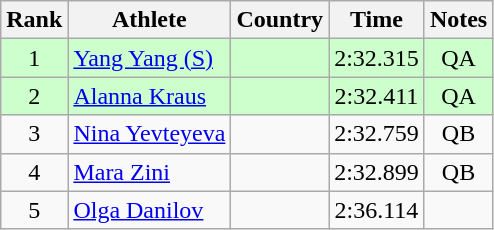<table class="wikitable sortable" style="text-align:center">
<tr>
<th>Rank</th>
<th>Athlete</th>
<th>Country</th>
<th>Time</th>
<th>Notes</th>
</tr>
<tr bgcolor=ccffcc>
<td>1</td>
<td align=left><a href='#'>Yang Yang (S)</a></td>
<td align=left></td>
<td>2:32.315</td>
<td>QA</td>
</tr>
<tr bgcolor=ccffcc>
<td>2</td>
<td align=left><a href='#'>Alanna Kraus</a></td>
<td align=left></td>
<td>2:32.411</td>
<td>QA</td>
</tr>
<tr>
<td>3</td>
<td align=left><a href='#'>Nina Yevteyeva</a></td>
<td align=left></td>
<td>2:32.759</td>
<td>QB</td>
</tr>
<tr>
<td>4</td>
<td align=left><a href='#'>Mara Zini</a></td>
<td align=left></td>
<td>2:32.899</td>
<td>QB</td>
</tr>
<tr>
<td>5</td>
<td align=left><a href='#'>Olga Danilov</a></td>
<td align=left></td>
<td>2:36.114</td>
<td></td>
</tr>
</table>
